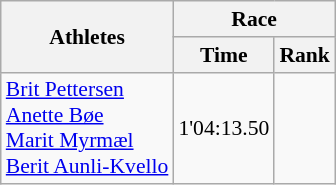<table class="wikitable" border="1" style="font-size:90%">
<tr>
<th rowspan=2>Athletes</th>
<th colspan=2>Race</th>
</tr>
<tr>
<th>Time</th>
<th>Rank</th>
</tr>
<tr>
<td><a href='#'>Brit Pettersen</a><br><a href='#'>Anette Bøe</a><br><a href='#'>Marit Myrmæl</a><br><a href='#'>Berit Aunli-Kvello</a></td>
<td align=center>1'04:13.50</td>
<td align=center></td>
</tr>
</table>
